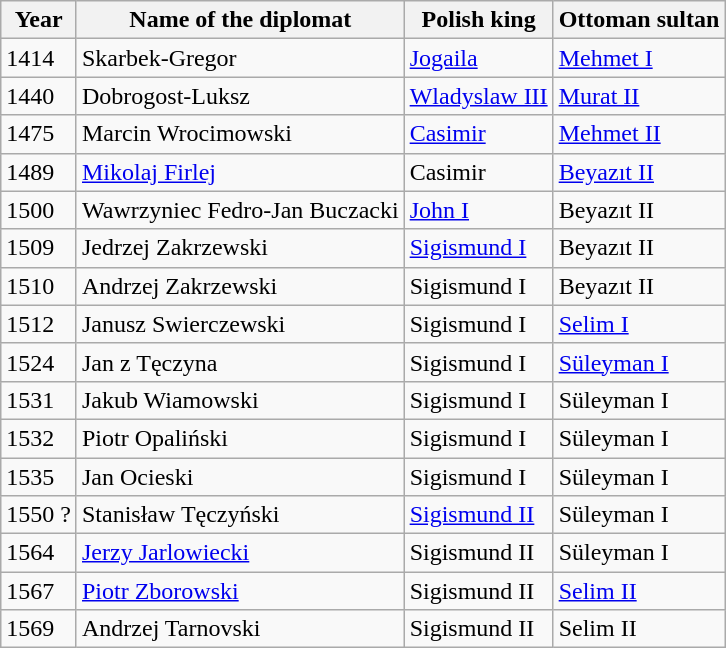<table class="wikitable sortable">
<tr>
<th>Year</th>
<th>Name of the diplomat</th>
<th>Polish king</th>
<th>Ottoman sultan</th>
</tr>
<tr>
<td>1414</td>
<td>Skarbek-Gregor</td>
<td><a href='#'>Jogaila</a></td>
<td><a href='#'>Mehmet I</a></td>
</tr>
<tr>
<td>1440</td>
<td>Dobrogost-Luksz</td>
<td><a href='#'>Wladyslaw III</a></td>
<td><a href='#'>Murat II</a></td>
</tr>
<tr>
<td>1475</td>
<td>Marcin Wrocimowski</td>
<td><a href='#'>Casimir</a></td>
<td><a href='#'>Mehmet II</a></td>
</tr>
<tr>
<td>1489</td>
<td><a href='#'>Mikolaj Firlej</a></td>
<td>Casimir</td>
<td><a href='#'>Beyazıt II</a></td>
</tr>
<tr>
<td>1500</td>
<td>Wawrzyniec Fedro-Jan Buczacki</td>
<td><a href='#'>John I</a></td>
<td>Beyazıt II</td>
</tr>
<tr>
<td>1509</td>
<td>Jedrzej Zakrzewski</td>
<td><a href='#'>Sigismund I</a></td>
<td>Beyazıt II</td>
</tr>
<tr>
<td>1510</td>
<td>Andrzej Zakrzewski</td>
<td>Sigismund I</td>
<td>Beyazıt II</td>
</tr>
<tr>
<td>1512</td>
<td>Janusz Swierczewski</td>
<td>Sigismund I</td>
<td><a href='#'>Selim I</a></td>
</tr>
<tr>
<td>1524</td>
<td>Jan z Tęczyna</td>
<td>Sigismund I</td>
<td><a href='#'>Süleyman I</a></td>
</tr>
<tr>
<td>1531</td>
<td>Jakub Wiamowski</td>
<td>Sigismund I</td>
<td>Süleyman I</td>
</tr>
<tr>
<td>1532</td>
<td>Piotr Opaliński</td>
<td>Sigismund I</td>
<td>Süleyman I</td>
</tr>
<tr>
<td>1535</td>
<td>Jan Ocieski</td>
<td>Sigismund I</td>
<td>Süleyman I</td>
</tr>
<tr>
<td>1550 ?</td>
<td>Stanisław Tęczyński</td>
<td><a href='#'>Sigismund II</a></td>
<td>Süleyman I</td>
</tr>
<tr>
<td>1564</td>
<td><a href='#'>Jerzy Jarlowiecki</a></td>
<td>Sigismund II</td>
<td>Süleyman I</td>
</tr>
<tr>
<td>1567</td>
<td><a href='#'>Piotr Zborowski</a></td>
<td>Sigismund II</td>
<td><a href='#'>Selim II</a></td>
</tr>
<tr>
<td>1569</td>
<td>Andrzej Tarnovski</td>
<td>Sigismund II</td>
<td>Selim II</td>
</tr>
</table>
